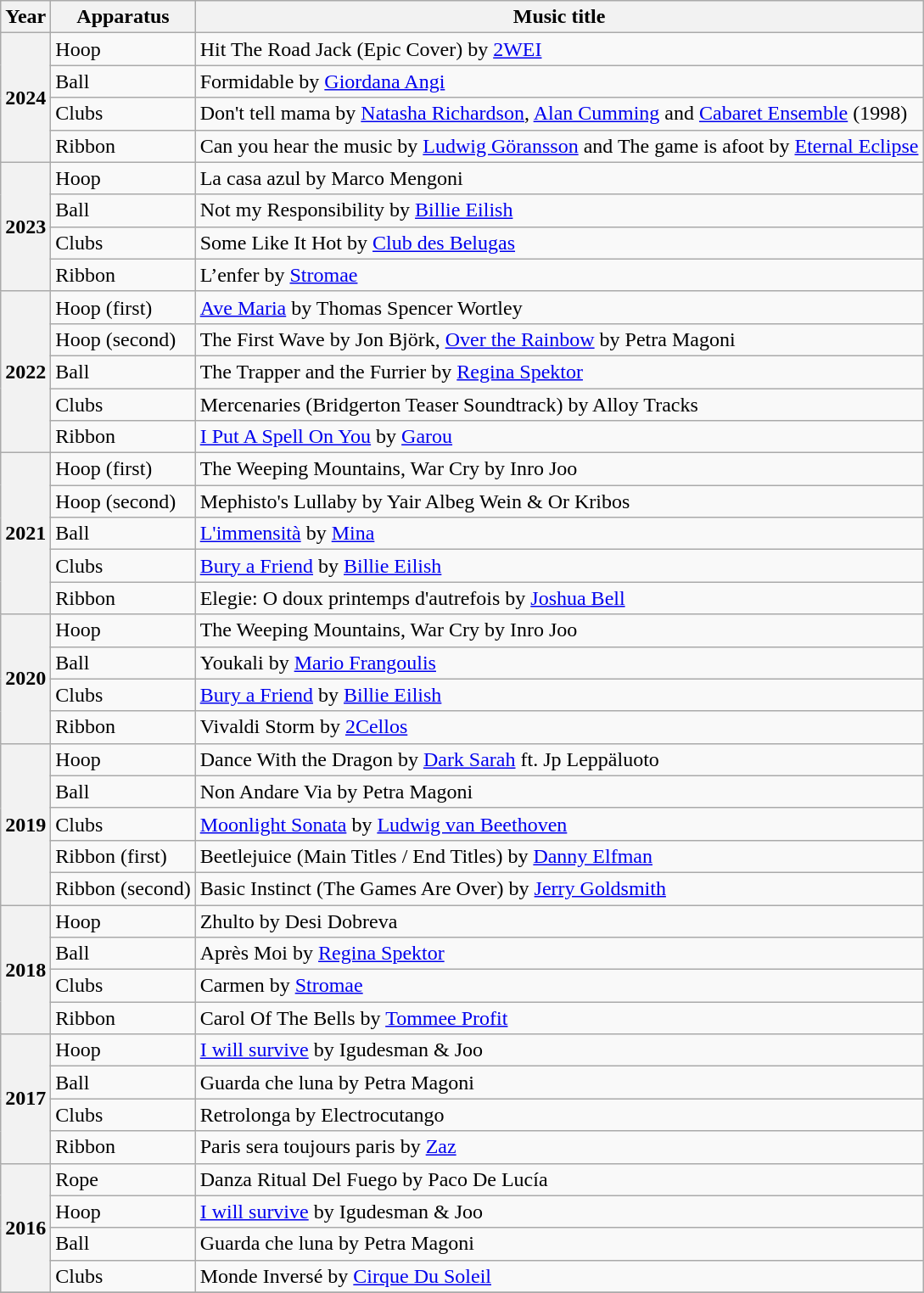<table class="wikitable plainrowheaders">
<tr>
<th scope=col>Year</th>
<th scope=col>Apparatus</th>
<th scope=col>Music title</th>
</tr>
<tr>
<th scope=row rowspan=4>2024</th>
<td>Hoop</td>
<td>Hit The Road Jack (Epic Cover) by <a href='#'>2WEI</a></td>
</tr>
<tr>
<td>Ball</td>
<td>Formidable by <a href='#'>Giordana Angi</a></td>
</tr>
<tr>
<td>Clubs</td>
<td>Don't tell mama by <a href='#'>Natasha Richardson</a>, <a href='#'>Alan Cumming</a> and <a href='#'>Cabaret Ensemble</a> (1998)</td>
</tr>
<tr>
<td>Ribbon</td>
<td>Can you hear the music by <a href='#'>Ludwig Göransson</a> and The game is afoot by <a href='#'>Eternal Eclipse</a></td>
</tr>
<tr>
<th scope=row rowspan=4>2023</th>
<td>Hoop</td>
<td>La casa azul by Marco Mengoni</td>
</tr>
<tr>
<td>Ball</td>
<td>Not my Responsibility by <a href='#'>Billie Eilish</a></td>
</tr>
<tr>
<td>Clubs</td>
<td>Some Like It Hot by <a href='#'>Club des Belugas</a></td>
</tr>
<tr>
<td>Ribbon</td>
<td>L’enfer by <a href='#'>Stromae</a></td>
</tr>
<tr>
<th scope=row rowspan=5>2022</th>
<td>Hoop (first)</td>
<td><a href='#'>Ave Maria</a> by Thomas Spencer Wortley</td>
</tr>
<tr>
<td>Hoop (second)</td>
<td>The First Wave by Jon Björk, <a href='#'>Over the Rainbow</a> by Petra Magoni</td>
</tr>
<tr>
<td>Ball</td>
<td>The Trapper and the Furrier by <a href='#'>Regina Spektor</a></td>
</tr>
<tr>
<td>Clubs</td>
<td>Mercenaries (Bridgerton Teaser Soundtrack) by Alloy Tracks</td>
</tr>
<tr>
<td>Ribbon</td>
<td><a href='#'>I Put A Spell On You</a> by <a href='#'>Garou</a></td>
</tr>
<tr>
<th scope=row rowspan=5>2021</th>
<td>Hoop (first)</td>
<td>The Weeping Mountains, War Cry by Inro Joo</td>
</tr>
<tr>
<td>Hoop (second)</td>
<td>Mephisto's Lullaby by Yair Albeg Wein & Or Kribos</td>
</tr>
<tr>
<td>Ball</td>
<td><a href='#'>L'immensità</a> by <a href='#'>Mina</a></td>
</tr>
<tr>
<td>Clubs</td>
<td><a href='#'>Bury a Friend</a> by <a href='#'>Billie Eilish</a></td>
</tr>
<tr>
<td>Ribbon</td>
<td>Elegie: O doux printemps d'autrefois by <a href='#'>Joshua Bell</a></td>
</tr>
<tr>
<th scope=row rowspan=4>2020</th>
<td>Hoop</td>
<td>The Weeping Mountains, War Cry by Inro Joo</td>
</tr>
<tr>
<td>Ball</td>
<td>Youkali by <a href='#'>Mario Frangoulis</a></td>
</tr>
<tr>
<td>Clubs</td>
<td><a href='#'>Bury a Friend</a> by <a href='#'>Billie Eilish</a></td>
</tr>
<tr>
<td>Ribbon</td>
<td>Vivaldi Storm by <a href='#'>2Cellos</a></td>
</tr>
<tr>
<th scope=row rowspan=5>2019</th>
<td>Hoop</td>
<td>Dance With the Dragon by <a href='#'>Dark Sarah</a> ft. Jp Leppäluoto</td>
</tr>
<tr>
<td>Ball</td>
<td>Non Andare Via by Petra Magoni</td>
</tr>
<tr>
<td>Clubs</td>
<td><a href='#'>Moonlight Sonata</a> by <a href='#'>Ludwig van Beethoven</a></td>
</tr>
<tr>
<td>Ribbon (first)</td>
<td>Beetlejuice (Main Titles / End Titles) by <a href='#'>Danny Elfman</a></td>
</tr>
<tr>
<td>Ribbon (second)</td>
<td>Basic Instinct (The Games Are Over) by <a href='#'>Jerry Goldsmith</a></td>
</tr>
<tr>
<th scope=row rowspan=4>2018</th>
<td>Hoop</td>
<td>Zhulto by Desi Dobreva</td>
</tr>
<tr>
<td>Ball</td>
<td>Après Moi by <a href='#'>Regina Spektor</a></td>
</tr>
<tr>
<td>Clubs</td>
<td>Carmen by <a href='#'>Stromae</a></td>
</tr>
<tr>
<td>Ribbon</td>
<td>Carol Of The Bells by <a href='#'>Tommee Profit</a></td>
</tr>
<tr>
<th scope=row rowspan=4>2017</th>
<td>Hoop</td>
<td><a href='#'>I will survive</a> by Igudesman & Joo</td>
</tr>
<tr>
<td>Ball</td>
<td>Guarda che luna by Petra Magoni</td>
</tr>
<tr>
<td>Clubs</td>
<td>Retrolonga by Electrocutango</td>
</tr>
<tr>
<td>Ribbon</td>
<td>Paris sera toujours paris by <a href='#'>Zaz</a></td>
</tr>
<tr>
<th scope=row rowspan=4>2016</th>
<td>Rope</td>
<td>Danza Ritual Del Fuego by Paco De Lucía</td>
</tr>
<tr>
<td>Hoop</td>
<td><a href='#'>I will survive</a> by Igudesman & Joo</td>
</tr>
<tr>
<td>Ball</td>
<td>Guarda che luna by Petra Magoni</td>
</tr>
<tr>
<td>Clubs</td>
<td>Monde Inversé by <a href='#'>Cirque Du Soleil</a></td>
</tr>
<tr>
</tr>
</table>
